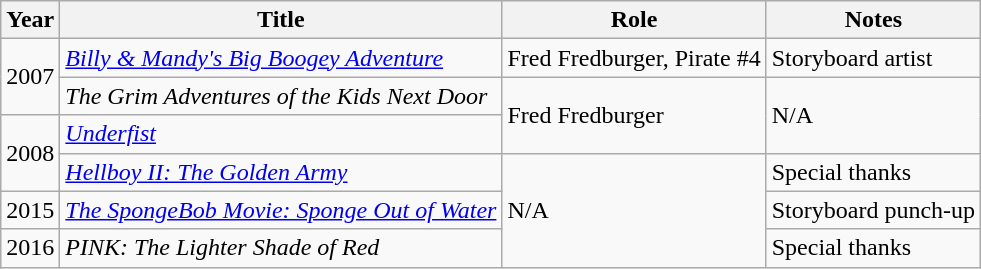<table class="wikitable sortable">
<tr>
<th>Year</th>
<th>Title</th>
<th>Role</th>
<th>Notes</th>
</tr>
<tr>
<td rowspan="2">2007</td>
<td><em><a href='#'>Billy & Mandy's Big Boogey Adventure</a></em></td>
<td>Fred Fredburger, Pirate #4</td>
<td>Storyboard artist</td>
</tr>
<tr>
<td><em>The Grim Adventures of the Kids Next Door</em></td>
<td rowspan="2">Fred Fredburger</td>
<td rowspan="2">N/A</td>
</tr>
<tr>
<td rowspan="2">2008</td>
<td><em><a href='#'>Underfist</a></em></td>
</tr>
<tr>
<td><em><a href='#'>Hellboy II: The Golden Army</a></em></td>
<td rowspan="3">N/A</td>
<td>Special thanks</td>
</tr>
<tr>
<td>2015</td>
<td><em><a href='#'>The SpongeBob Movie: Sponge Out of Water</a></em></td>
<td>Storyboard punch-up</td>
</tr>
<tr>
<td>2016</td>
<td><em>PINK: The Lighter Shade of Red</em></td>
<td>Special thanks</td>
</tr>
</table>
